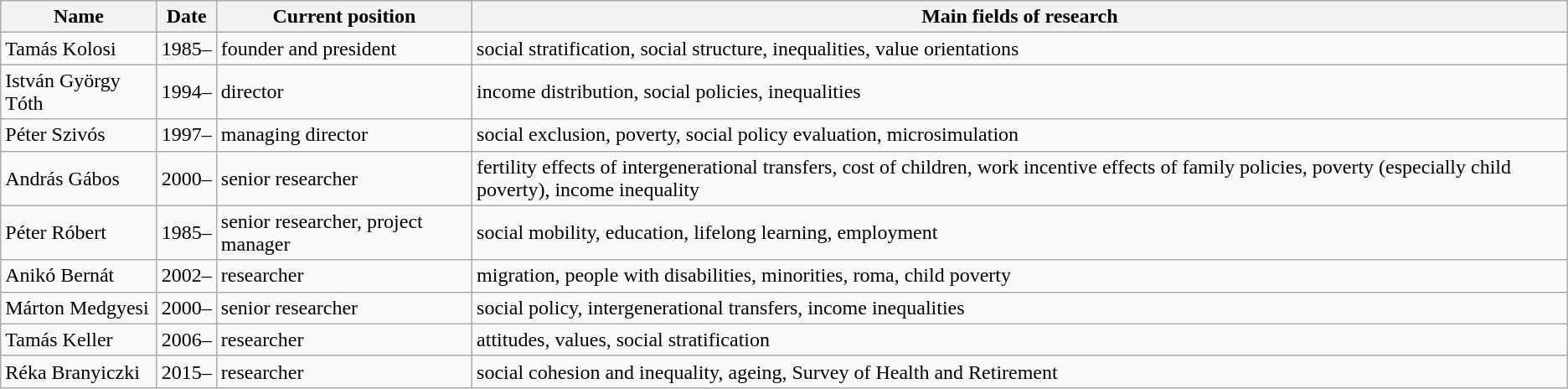<table class="wikitable sortable">
<tr>
<th>Name</th>
<th>Date</th>
<th>Current position</th>
<th>Main fields of research</th>
</tr>
<tr>
<td>Tamás Kolosi</td>
<td>1985–</td>
<td>founder and president</td>
<td>social stratification, social structure, inequalities, value orientations</td>
</tr>
<tr>
<td>István György Tóth</td>
<td>1994–</td>
<td>director</td>
<td>income distribution, social policies, inequalities</td>
</tr>
<tr>
<td>Péter Szivós</td>
<td>1997–</td>
<td>managing director</td>
<td>social exclusion, poverty, social policy evaluation, microsimulation</td>
</tr>
<tr>
<td>András Gábos</td>
<td>2000–</td>
<td>senior researcher</td>
<td>fertility effects of intergenerational transfers, cost of children, work incentive effects of family policies, poverty (especially child poverty), income inequality</td>
</tr>
<tr>
<td>Péter Róbert</td>
<td>1985–</td>
<td>senior researcher, project manager</td>
<td>social mobility, education, lifelong learning, employment</td>
</tr>
<tr>
<td>Anikó Bernát</td>
<td>2002–</td>
<td>researcher</td>
<td>migration, people with disabilities, minorities, roma, child poverty</td>
</tr>
<tr>
<td>Márton Medgyesi</td>
<td>2000–</td>
<td>senior researcher</td>
<td>social policy, intergenerational transfers, income inequalities</td>
</tr>
<tr>
<td>Tamás Keller</td>
<td>2006–</td>
<td>researcher</td>
<td>attitudes, values, social stratification</td>
</tr>
<tr>
<td>Réka Branyiczki</td>
<td>2015–</td>
<td>researcher</td>
<td>social cohesion and inequality, ageing, Survey of Health and Retirement</td>
</tr>
</table>
